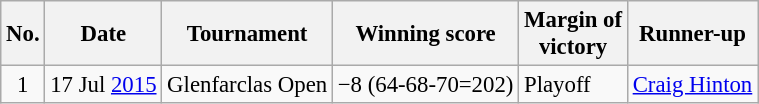<table class="wikitable" style="font-size:95%;">
<tr>
<th>No.</th>
<th>Date</th>
<th>Tournament</th>
<th>Winning score</th>
<th>Margin of<br>victory</th>
<th>Runner-up</th>
</tr>
<tr>
<td align=center>1</td>
<td align=right>17 Jul <a href='#'>2015</a></td>
<td>Glenfarclas Open</td>
<td>−8 (64-68-70=202)</td>
<td>Playoff</td>
<td> <a href='#'>Craig Hinton</a></td>
</tr>
</table>
